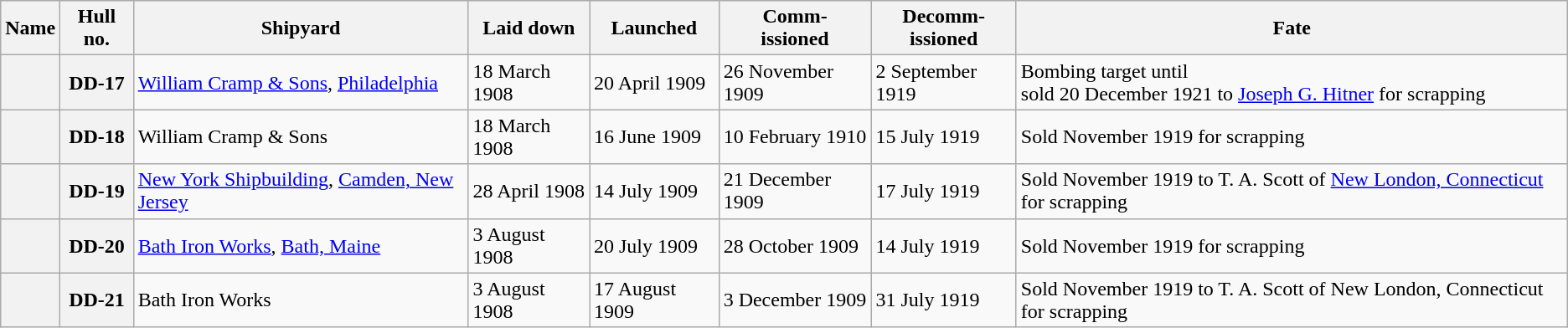<table class="wikitable sortable plainrowheaders">
<tr>
<th scope="col">Name</th>
<th scope="col">Hull no.</th>
<th scope="col" style="max-width: 9em;">Shipyard</th>
<th scope="col" style="max-width: 6em;">Laid down</th>
<th scope="col" style="max-width: 6em;">Launched</th>
<th scope="col" style="max-width: 6em;">Comm-<br>issioned</th>
<th scope="col" style="max-width: 6em;">Decomm-<br>issioned</th>
<th scope="col" class="unsortable">Fate</th>
</tr>
<tr>
<th scope="row"></th>
<th scope="row">DD-17</th>
<td><a href='#'>William Cramp & Sons</a>, <a href='#'>Philadelphia</a></td>
<td>18 March 1908</td>
<td>20 April 1909</td>
<td>26 November 1909</td>
<td>2 September 1919</td>
<td>Bombing target until <br>sold 20 December 1921 to <a href='#'>Joseph G. Hitner</a> for scrapping</td>
</tr>
<tr>
<th scope="row"></th>
<th scope="row">DD-18</th>
<td>William Cramp & Sons</td>
<td>18 March 1908</td>
<td>16 June 1909</td>
<td>10 February 1910</td>
<td>15 July 1919</td>
<td>Sold November 1919 for scrapping</td>
</tr>
<tr>
<th scope="row"></th>
<th scope="row">DD-19</th>
<td><a href='#'>New York Shipbuilding</a>, <a href='#'>Camden, New Jersey</a></td>
<td>28 April 1908</td>
<td>14 July 1909</td>
<td>21 December 1909</td>
<td>17 July 1919</td>
<td>Sold November 1919 to T. A. Scott of <a href='#'>New London, Connecticut</a> for scrapping</td>
</tr>
<tr>
<th scope="row"></th>
<th scope="row">DD-20</th>
<td><a href='#'>Bath Iron Works</a>, <a href='#'>Bath, Maine</a></td>
<td>3 August 1908</td>
<td>20 July 1909</td>
<td>28 October 1909</td>
<td>14 July 1919</td>
<td>Sold November 1919 for scrapping</td>
</tr>
<tr>
<th scope="row"></th>
<th scope="row">DD-21</th>
<td>Bath Iron Works</td>
<td>3 August 1908</td>
<td>17 August 1909</td>
<td>3 December 1909</td>
<td>31 July 1919</td>
<td>Sold November 1919 to T. A. Scott of New London, Connecticut for scrapping</td>
</tr>
</table>
